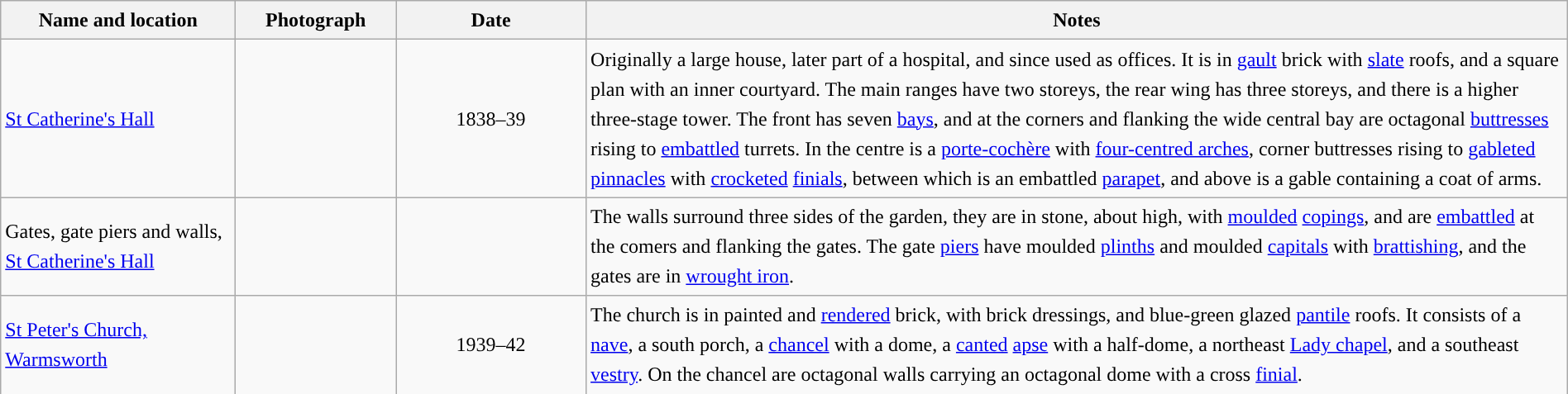<table class="wikitable sortable plainrowheaders" style="width:100%;border:0px;text-align:left;line-height:150%;">
<tr>
<th scope="col"  style="width:150px">Name and location</th>
<th scope="col"  style="width:100px" class="unsortable">Photograph</th>
<th scope="col"  style="width:120px">Date</th>
<th scope="col"  style="width:650px" class="unsortable">Notes</th>
</tr>
<tr>
<td><a href='#'>St Catherine's Hall</a><br><small></small></td>
<td></td>
<td align="center">1838–39</td>
<td>Originally a large house, later part of a hospital, and since used as offices.  It is in <a href='#'>gault</a> brick with <a href='#'>slate</a> roofs, and a square plan with an inner courtyard.  The main ranges have two storeys, the rear wing has three storeys, and there is a higher three-stage tower.  The front has seven <a href='#'>bays</a>, and at the corners and flanking the wide central bay are octagonal <a href='#'>buttresses</a> rising to <a href='#'>embattled</a> turrets.  In the centre is a <a href='#'>porte-cochère</a> with <a href='#'>four-centred arches</a>, corner buttresses rising to <a href='#'>gableted</a> <a href='#'>pinnacles</a> with <a href='#'>crocketed</a> <a href='#'>finials</a>, between which is an embattled <a href='#'>parapet</a>, and above is a gable containing a coat of arms.</td>
</tr>
<tr>
<td>Gates, gate piers and walls,<br><a href='#'>St Catherine's Hall</a><br><small></small></td>
<td></td>
<td align="center"></td>
<td>The walls surround three sides of the garden, they are in stone, about  high, with <a href='#'>moulded</a> <a href='#'>copings</a>, and are <a href='#'>embattled</a> at the comers and flanking the gates.  The gate <a href='#'>piers</a> have moulded <a href='#'>plinths</a> and moulded <a href='#'>capitals</a> with <a href='#'>brattishing</a>, and the gates are in <a href='#'>wrought iron</a>.</td>
</tr>
<tr>
<td><a href='#'>St Peter's Church, Warmsworth</a><br><small></small></td>
<td></td>
<td align="center">1939–42</td>
<td>The church is in painted and <a href='#'>rendered</a> brick, with brick dressings, and blue-green glazed <a href='#'>pantile</a> roofs.  It consists of a <a href='#'>nave</a>, a south porch, a <a href='#'>chancel</a> with a dome, a <a href='#'>canted</a> <a href='#'>apse</a> with a half-dome, a northeast <a href='#'>Lady chapel</a>, and a southeast <a href='#'>vestry</a>.  On the chancel are octagonal walls carrying an octagonal dome with a cross <a href='#'>finial</a>.</td>
</tr>
<tr>
</tr>
</table>
